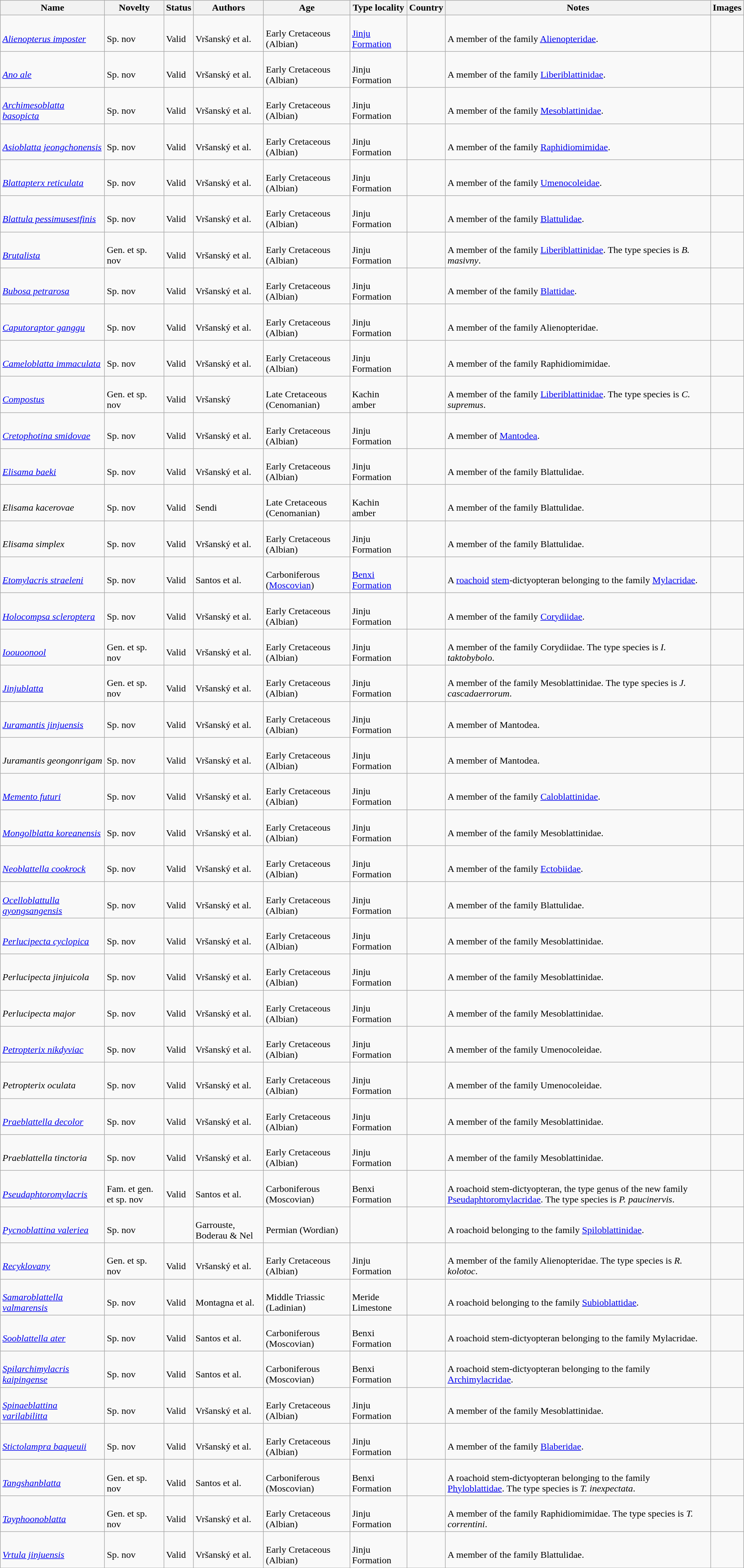<table class="wikitable sortable" align="center" width="100%">
<tr>
<th>Name</th>
<th>Novelty</th>
<th>Status</th>
<th>Authors</th>
<th>Age</th>
<th>Type locality</th>
<th>Country</th>
<th>Notes</th>
<th>Images</th>
</tr>
<tr>
<td><br><em><a href='#'>Alienopterus imposter</a></em></td>
<td><br>Sp. nov</td>
<td><br>Valid</td>
<td><br>Vršanský et al.</td>
<td><br>Early  Cretaceous (Albian)</td>
<td><br><a href='#'>Jinju Formation</a></td>
<td><br></td>
<td><br>A member of the family <a href='#'>Alienopteridae</a>.</td>
<td></td>
</tr>
<tr>
<td><br><em><a href='#'>Ano ale</a></em></td>
<td><br>Sp. nov</td>
<td><br>Valid</td>
<td><br>Vršanský et al.</td>
<td><br>Early  Cretaceous (Albian)</td>
<td><br>Jinju Formation</td>
<td><br></td>
<td><br>A member of the family <a href='#'>Liberiblattinidae</a>.</td>
<td></td>
</tr>
<tr>
<td><br><em><a href='#'>Archimesoblatta basopicta</a></em></td>
<td><br>Sp. nov</td>
<td><br>Valid</td>
<td><br>Vršanský et al.</td>
<td><br>Early  Cretaceous (Albian)</td>
<td><br>Jinju Formation</td>
<td><br></td>
<td><br>A member of the family <a href='#'>Mesoblattinidae</a>.</td>
<td></td>
</tr>
<tr>
<td><br><em><a href='#'>Asioblatta jeongchonensis</a></em></td>
<td><br>Sp. nov</td>
<td><br>Valid</td>
<td><br>Vršanský et al.</td>
<td><br>Early  Cretaceous (Albian)</td>
<td><br>Jinju Formation</td>
<td><br></td>
<td><br>A member of the family <a href='#'>Raphidiomimidae</a>.</td>
<td></td>
</tr>
<tr>
<td><br><em><a href='#'>Blattapterx reticulata</a></em></td>
<td><br>Sp. nov</td>
<td><br>Valid</td>
<td><br>Vršanský et al.</td>
<td><br>Early  Cretaceous (Albian)</td>
<td><br>Jinju Formation</td>
<td><br></td>
<td><br>A member of the family <a href='#'>Umenocoleidae</a>.</td>
<td></td>
</tr>
<tr>
<td><br><em><a href='#'>Blattula pessimusestfinis</a></em></td>
<td><br>Sp. nov</td>
<td><br>Valid</td>
<td><br>Vršanský et al.</td>
<td><br>Early  Cretaceous (Albian)</td>
<td><br>Jinju Formation</td>
<td><br></td>
<td><br>A member of the family <a href='#'>Blattulidae</a>.</td>
<td></td>
</tr>
<tr>
<td><br><em><a href='#'>Brutalista</a></em></td>
<td><br>Gen. et sp. nov</td>
<td><br>Valid</td>
<td><br>Vršanský et al.</td>
<td><br>Early  Cretaceous (Albian)</td>
<td><br>Jinju Formation</td>
<td><br></td>
<td><br>A member of the family <a href='#'>Liberiblattinidae</a>. The type species is <em>B. masivny</em>.</td>
<td></td>
</tr>
<tr>
<td><br><em><a href='#'>Bubosa petrarosa</a></em></td>
<td><br>Sp. nov</td>
<td><br>Valid</td>
<td><br>Vršanský et al.</td>
<td><br>Early  Cretaceous (Albian)</td>
<td><br>Jinju Formation</td>
<td><br></td>
<td><br>A member of the family <a href='#'>Blattidae</a>.</td>
<td></td>
</tr>
<tr>
<td><br><em><a href='#'>Caputoraptor ganggu</a></em></td>
<td><br>Sp. nov</td>
<td><br>Valid</td>
<td><br>Vršanský et al.</td>
<td><br>Early  Cretaceous (Albian)</td>
<td><br>Jinju Formation</td>
<td><br></td>
<td><br>A member of the family Alienopteridae.</td>
<td></td>
</tr>
<tr>
<td><br><em><a href='#'>Cameloblatta immaculata</a></em></td>
<td><br>Sp. nov</td>
<td><br>Valid</td>
<td><br>Vršanský et al.</td>
<td><br>Early  Cretaceous (Albian)</td>
<td><br>Jinju Formation</td>
<td><br></td>
<td><br>A member of the family Raphidiomimidae.</td>
<td></td>
</tr>
<tr>
<td><br><em><a href='#'>Compostus</a></em></td>
<td><br>Gen. et sp. nov</td>
<td><br>Valid</td>
<td><br>Vršanský</td>
<td><br>Late Cretaceous (Cenomanian)</td>
<td><br>Kachin amber</td>
<td><br></td>
<td><br>A member of the family <a href='#'>Liberiblattinidae</a>. The type species is <em>C. supremus</em>.</td>
<td></td>
</tr>
<tr>
<td><br><em><a href='#'>Cretophotina smidovae</a></em></td>
<td><br>Sp. nov</td>
<td><br>Valid</td>
<td><br>Vršanský et al.</td>
<td><br>Early  Cretaceous (Albian)</td>
<td><br>Jinju Formation</td>
<td><br></td>
<td><br>A member of <a href='#'>Mantodea</a>.</td>
<td></td>
</tr>
<tr>
<td><br><em><a href='#'>Elisama baeki</a></em></td>
<td><br>Sp. nov</td>
<td><br>Valid</td>
<td><br>Vršanský et al.</td>
<td><br>Early  Cretaceous (Albian)</td>
<td><br>Jinju Formation</td>
<td><br></td>
<td><br>A member of the family Blattulidae.</td>
<td></td>
</tr>
<tr>
<td><br><em>Elisama kacerovae</em></td>
<td><br>Sp. nov</td>
<td><br>Valid</td>
<td><br>Sendi</td>
<td><br>Late Cretaceous (Cenomanian)</td>
<td><br>Kachin amber</td>
<td><br></td>
<td><br>A member of the family Blattulidae.</td>
<td></td>
</tr>
<tr>
<td><br><em>Elisama simplex</em></td>
<td><br>Sp. nov</td>
<td><br>Valid</td>
<td><br>Vršanský et al.</td>
<td><br>Early  Cretaceous (Albian)</td>
<td><br>Jinju Formation</td>
<td><br></td>
<td><br>A member of the family Blattulidae.</td>
<td></td>
</tr>
<tr>
<td><br><em><a href='#'>Etomylacris straeleni</a></em></td>
<td><br>Sp. nov</td>
<td><br>Valid</td>
<td><br>Santos et al.</td>
<td><br>Carboniferous (<a href='#'>Moscovian</a>)</td>
<td><br><a href='#'>Benxi Formation</a></td>
<td><br></td>
<td><br>A <a href='#'>roachoid</a> <a href='#'>stem</a>-dictyopteran belonging to the family <a href='#'>Mylacridae</a>.</td>
<td></td>
</tr>
<tr>
<td><br><em><a href='#'>Holocompsa scleroptera</a></em></td>
<td><br>Sp. nov</td>
<td><br>Valid</td>
<td><br>Vršanský et al.</td>
<td><br>Early  Cretaceous (Albian)</td>
<td><br>Jinju Formation</td>
<td><br></td>
<td><br>A member of the family <a href='#'>Corydiidae</a>.</td>
<td></td>
</tr>
<tr>
<td><br><em><a href='#'>Ioouoonool</a></em></td>
<td><br>Gen. et sp. nov</td>
<td><br>Valid</td>
<td><br>Vršanský et al.</td>
<td><br>Early  Cretaceous (Albian)</td>
<td><br>Jinju Formation</td>
<td><br></td>
<td><br>A member of the family Corydiidae. The type species is <em>I. taktobybolo</em>.</td>
<td></td>
</tr>
<tr>
<td><br><em><a href='#'>Jinjublatta</a></em></td>
<td><br>Gen. et sp. nov</td>
<td><br>Valid</td>
<td><br>Vršanský et al.</td>
<td><br>Early  Cretaceous (Albian)</td>
<td><br>Jinju Formation</td>
<td><br></td>
<td><br>A member of the family Mesoblattinidae. The type species is <em>J. cascadaerrorum</em>.</td>
<td></td>
</tr>
<tr>
<td><br><em><a href='#'>Juramantis jinjuensis</a></em></td>
<td><br>Sp. nov</td>
<td><br>Valid</td>
<td><br>Vršanský et al.</td>
<td><br>Early  Cretaceous (Albian)</td>
<td><br>Jinju Formation</td>
<td><br></td>
<td><br>A member of Mantodea.</td>
<td></td>
</tr>
<tr>
<td><br><em>Juramantis geongonrigam</em></td>
<td><br>Sp. nov</td>
<td><br>Valid</td>
<td><br>Vršanský et al.</td>
<td><br>Early  Cretaceous (Albian)</td>
<td><br>Jinju Formation</td>
<td><br></td>
<td><br>A member of Mantodea.</td>
<td></td>
</tr>
<tr>
<td><br><em><a href='#'>Memento futuri</a></em></td>
<td><br>Sp. nov</td>
<td><br>Valid</td>
<td><br>Vršanský et al.</td>
<td><br>Early  Cretaceous (Albian)</td>
<td><br>Jinju Formation</td>
<td><br></td>
<td><br>A member of the family <a href='#'>Caloblattinidae</a>.</td>
<td></td>
</tr>
<tr>
<td><br><em><a href='#'>Mongolblatta koreanensis</a></em></td>
<td><br>Sp. nov</td>
<td><br>Valid</td>
<td><br>Vršanský et al.</td>
<td><br>Early  Cretaceous (Albian)</td>
<td><br>Jinju Formation</td>
<td><br></td>
<td><br>A member of the family Mesoblattinidae.</td>
<td></td>
</tr>
<tr>
<td><br><em><a href='#'>Neoblattella cookrock</a></em></td>
<td><br>Sp. nov</td>
<td><br>Valid</td>
<td><br>Vršanský et al.</td>
<td><br>Early  Cretaceous (Albian)</td>
<td><br>Jinju Formation</td>
<td><br></td>
<td><br>A member of the family <a href='#'>Ectobiidae</a>.</td>
<td></td>
</tr>
<tr>
<td><br><em><a href='#'>Ocelloblattulla gyongsangensis</a></em></td>
<td><br>Sp. nov</td>
<td><br>Valid</td>
<td><br>Vršanský et al.</td>
<td><br>Early  Cretaceous (Albian)</td>
<td><br>Jinju Formation</td>
<td><br></td>
<td><br>A member of the family Blattulidae.</td>
<td></td>
</tr>
<tr>
<td><br><em><a href='#'>Perlucipecta cyclopica</a></em></td>
<td><br>Sp. nov</td>
<td><br>Valid</td>
<td><br>Vršanský et al.</td>
<td><br>Early  Cretaceous (Albian)</td>
<td><br>Jinju Formation</td>
<td><br></td>
<td><br>A member of the family Mesoblattinidae.</td>
<td></td>
</tr>
<tr>
<td><br><em>Perlucipecta jinjuicola</em></td>
<td><br>Sp. nov</td>
<td><br>Valid</td>
<td><br>Vršanský et al.</td>
<td><br>Early  Cretaceous (Albian)</td>
<td><br>Jinju Formation</td>
<td><br></td>
<td><br>A member of the family Mesoblattinidae.</td>
<td></td>
</tr>
<tr>
<td><br><em>Perlucipecta major</em></td>
<td><br>Sp. nov</td>
<td><br>Valid</td>
<td><br>Vršanský et al.</td>
<td><br>Early  Cretaceous (Albian)</td>
<td><br>Jinju Formation</td>
<td><br></td>
<td><br>A member of the family Mesoblattinidae.</td>
<td></td>
</tr>
<tr>
<td><br><em><a href='#'>Petropterix nikdyviac</a></em></td>
<td><br>Sp. nov</td>
<td><br>Valid</td>
<td><br>Vršanský et al.</td>
<td><br>Early  Cretaceous (Albian)</td>
<td><br>Jinju Formation</td>
<td><br></td>
<td><br>A member of the family Umenocoleidae.</td>
<td></td>
</tr>
<tr>
<td><br><em>Petropterix oculata</em></td>
<td><br>Sp. nov</td>
<td><br>Valid</td>
<td><br>Vršanský et al.</td>
<td><br>Early  Cretaceous (Albian)</td>
<td><br>Jinju Formation</td>
<td><br></td>
<td><br>A member of the family Umenocoleidae.</td>
<td></td>
</tr>
<tr>
<td><br><em><a href='#'>Praeblattella decolor</a></em></td>
<td><br>Sp. nov</td>
<td><br>Valid</td>
<td><br>Vršanský et al.</td>
<td><br>Early  Cretaceous (Albian)</td>
<td><br>Jinju Formation</td>
<td><br></td>
<td><br>A member of the family Mesoblattinidae.</td>
<td></td>
</tr>
<tr>
<td><br><em>Praeblattella tinctoria</em></td>
<td><br>Sp. nov</td>
<td><br>Valid</td>
<td><br>Vršanský et al.</td>
<td><br>Early  Cretaceous (Albian)</td>
<td><br>Jinju Formation</td>
<td><br></td>
<td><br>A member of the family Mesoblattinidae.</td>
<td></td>
</tr>
<tr>
<td><br><em><a href='#'>Pseudaphtoromylacris</a></em></td>
<td><br>Fam. et gen. et sp. nov</td>
<td><br>Valid</td>
<td><br>Santos et al.</td>
<td><br>Carboniferous (Moscovian)</td>
<td><br>Benxi Formation</td>
<td><br></td>
<td><br>A roachoid stem-dictyopteran, the type genus of the new family <a href='#'>Pseudaphtoromylacridae</a>. The type species is <em>P. paucinervis</em>.</td>
<td></td>
</tr>
<tr>
<td><br><em><a href='#'>Pycnoblattina valeriea</a></em></td>
<td><br>Sp. nov</td>
<td></td>
<td><br>Garrouste, Boderau & Nel</td>
<td><br>Permian (Wordian)</td>
<td></td>
<td><br></td>
<td><br>A roachoid belonging to the family <a href='#'>Spiloblattinidae</a>.</td>
<td></td>
</tr>
<tr>
<td><br><em><a href='#'>Recyklovany</a></em></td>
<td><br>Gen. et sp. nov</td>
<td><br>Valid</td>
<td><br>Vršanský et al.</td>
<td><br>Early  Cretaceous (Albian)</td>
<td><br>Jinju Formation</td>
<td><br></td>
<td><br>A member of the family Alienopteridae. The type species is <em>R. kolotoc</em>.</td>
<td></td>
</tr>
<tr>
<td><br><em><a href='#'>Samaroblattella valmarensis</a></em></td>
<td><br>Sp. nov</td>
<td><br>Valid</td>
<td><br>Montagna et al.</td>
<td><br>Middle Triassic (Ladinian)</td>
<td><br>Meride Limestone</td>
<td><br></td>
<td><br>A roachoid belonging to the family <a href='#'>Subioblattidae</a>.</td>
<td></td>
</tr>
<tr>
<td><br><em><a href='#'>Sooblattella ater</a></em></td>
<td><br>Sp. nov</td>
<td><br>Valid</td>
<td><br>Santos et al.</td>
<td><br>Carboniferous (Moscovian)</td>
<td><br>Benxi Formation</td>
<td><br></td>
<td><br>A roachoid stem-dictyopteran belonging to the family Mylacridae.</td>
<td></td>
</tr>
<tr>
<td><br><em><a href='#'>Spilarchimylacris kaipingense</a></em></td>
<td><br>Sp. nov</td>
<td><br>Valid</td>
<td><br>Santos et al.</td>
<td><br>Carboniferous (Moscovian)</td>
<td><br>Benxi Formation</td>
<td><br></td>
<td><br>A roachoid stem-dictyopteran belonging to the family <a href='#'>Archimylacridae</a>.</td>
<td></td>
</tr>
<tr>
<td><br><em><a href='#'>Spinaeblattina varilabilitta</a></em></td>
<td><br>Sp. nov</td>
<td><br>Valid</td>
<td><br>Vršanský et al.</td>
<td><br>Early  Cretaceous (Albian)</td>
<td><br>Jinju Formation</td>
<td><br></td>
<td><br>A member of the family Mesoblattinidae.</td>
<td></td>
</tr>
<tr>
<td><br><em><a href='#'>Stictolampra baqueuii</a></em></td>
<td><br>Sp. nov</td>
<td><br>Valid</td>
<td><br>Vršanský et al.</td>
<td><br>Early  Cretaceous (Albian)</td>
<td><br>Jinju Formation</td>
<td><br></td>
<td><br>A member of the family <a href='#'>Blaberidae</a>.</td>
<td></td>
</tr>
<tr>
<td><br><em><a href='#'>Tangshanblatta</a></em></td>
<td><br>Gen. et sp. nov</td>
<td><br>Valid</td>
<td><br>Santos et al.</td>
<td><br>Carboniferous (Moscovian)</td>
<td><br>Benxi Formation</td>
<td><br></td>
<td><br>A roachoid stem-dictyopteran belonging to the family <a href='#'>Phyloblattidae</a>. The type species is <em>T. inexpectata</em>.</td>
<td></td>
</tr>
<tr>
<td><br><em><a href='#'>Tayphoonoblatta</a></em></td>
<td><br>Gen. et sp. nov</td>
<td><br>Valid</td>
<td><br>Vršanský et al.</td>
<td><br>Early  Cretaceous (Albian)</td>
<td><br>Jinju Formation</td>
<td><br></td>
<td><br>A member of the family Raphidiomimidae. The type species is <em>T. correntini</em>.</td>
<td></td>
</tr>
<tr>
<td><br><em><a href='#'>Vrtula jinjuensis</a></em></td>
<td><br>Sp. nov</td>
<td><br>Valid</td>
<td><br>Vršanský et al.</td>
<td><br>Early  Cretaceous (Albian)</td>
<td><br>Jinju Formation</td>
<td><br></td>
<td><br>A member of the family Blattulidae.</td>
<td></td>
</tr>
<tr>
</tr>
</table>
